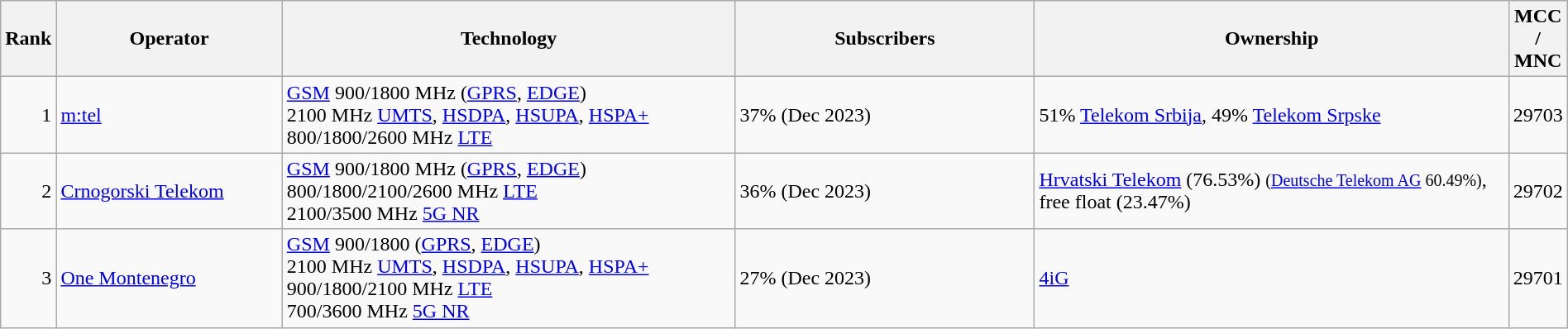<table class="wikitable" style="width:100%;">
<tr>
<th style="width:3%;">Rank</th>
<th style="width:15%;">Operator</th>
<th style="width:30%;">Technology</th>
<th style="width:20%;">Subscribers</th>
<th style="width:32%;">Ownership</th>
<th>MCC / MNC</th>
</tr>
<tr>
<td align=right>1</td>
<td><a href='#'>m:tel</a></td>
<td><a href='#'>GSM</a> 900/1800 MHz (<a href='#'>GPRS</a>, <a href='#'>EDGE</a>)<br>2100 MHz <a href='#'>UMTS</a>, <a href='#'>HSDPA</a>, <a href='#'>HSUPA</a>, <a href='#'>HSPA+</a><br>800/1800/2600 MHz <a href='#'>LTE</a></td>
<td>37% (Dec 2023)</td>
<td>51% <a href='#'>Telekom Srbija</a>, 49% <a href='#'>Telekom Srpske</a></td>
<td>29703</td>
</tr>
<tr>
<td align=right>2</td>
<td><a href='#'>Crnogorski Telekom</a></td>
<td><a href='#'>GSM</a> 900/1800 MHz (<a href='#'>GPRS</a>, <a href='#'>EDGE</a>)<br>800/1800/2100/2600 MHz <a href='#'>LTE</a><br>2100/3500 MHz <a href='#'>5G NR</a></td>
<td>36% (Dec 2023)</td>
<td><a href='#'>Hrvatski Telekom</a> (76.53%) <small>(<a href='#'>Deutsche Telekom AG</a> 60.49%)</small>, free float (23.47%)</td>
<td>29702</td>
</tr>
<tr>
<td align=right>3</td>
<td><a href='#'>One Montenegro</a></td>
<td><a href='#'>GSM</a> 900/1800 (<a href='#'>GPRS</a>, <a href='#'>EDGE</a>)<br>2100 MHz <a href='#'>UMTS</a>, <a href='#'>HSDPA</a>, <a href='#'>HSUPA</a>, <a href='#'>HSPA+</a><br>900/1800/2100 MHz <a href='#'>LTE</a><br>700/3600 MHz <a href='#'>5G NR</a></td>
<td>27% (Dec 2023)</td>
<td><a href='#'>4iG</a></td>
<td>29701</td>
</tr>
</table>
